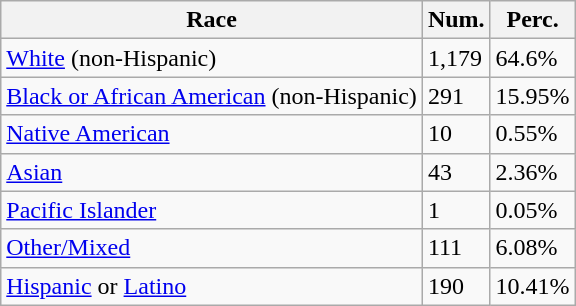<table class="wikitable">
<tr>
<th>Race</th>
<th>Num.</th>
<th>Perc.</th>
</tr>
<tr>
<td><a href='#'>White</a> (non-Hispanic)</td>
<td>1,179</td>
<td>64.6%</td>
</tr>
<tr>
<td><a href='#'>Black or African American</a> (non-Hispanic)</td>
<td>291</td>
<td>15.95%</td>
</tr>
<tr>
<td><a href='#'>Native American</a></td>
<td>10</td>
<td>0.55%</td>
</tr>
<tr>
<td><a href='#'>Asian</a></td>
<td>43</td>
<td>2.36%</td>
</tr>
<tr>
<td><a href='#'>Pacific Islander</a></td>
<td>1</td>
<td>0.05%</td>
</tr>
<tr>
<td><a href='#'>Other/Mixed</a></td>
<td>111</td>
<td>6.08%</td>
</tr>
<tr>
<td><a href='#'>Hispanic</a> or <a href='#'>Latino</a></td>
<td>190</td>
<td>10.41%</td>
</tr>
</table>
